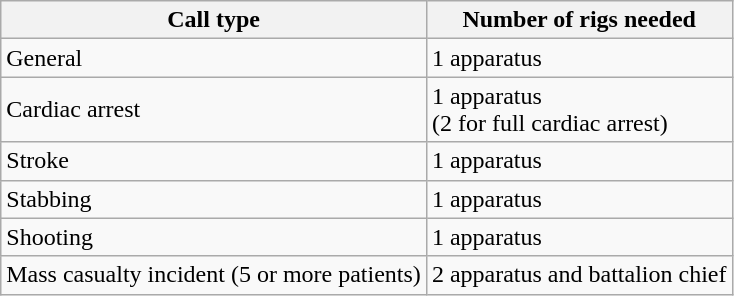<table class="wikitable">
<tr>
<th>Call type</th>
<th>Number of rigs needed</th>
</tr>
<tr>
<td>General</td>
<td>1 apparatus</td>
</tr>
<tr>
<td>Cardiac arrest</td>
<td>1 apparatus<br>(2 for full cardiac  arrest)</td>
</tr>
<tr>
<td>Stroke</td>
<td>1 apparatus</td>
</tr>
<tr>
<td>Stabbing</td>
<td>1 apparatus</td>
</tr>
<tr>
<td>Shooting</td>
<td>1 apparatus</td>
</tr>
<tr>
<td>Mass casualty incident (5 or more patients)</td>
<td>2 apparatus and battalion chief</td>
</tr>
</table>
